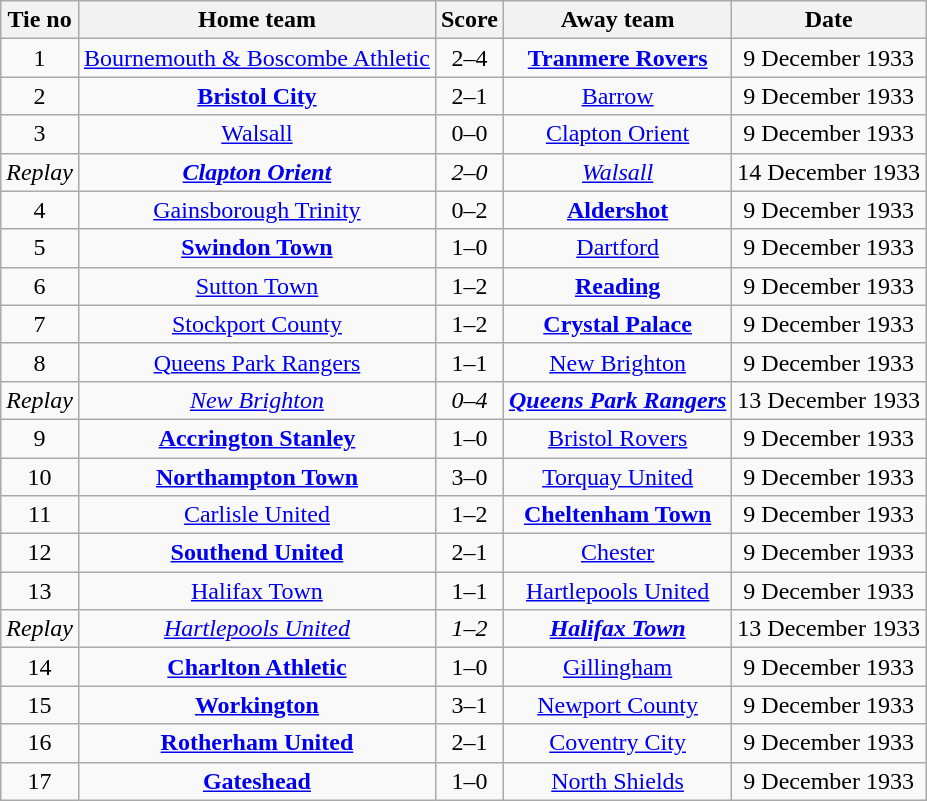<table class="wikitable" style="text-align: center">
<tr>
<th>Tie no</th>
<th>Home team</th>
<th>Score</th>
<th>Away team</th>
<th>Date</th>
</tr>
<tr>
<td>1</td>
<td><a href='#'>Bournemouth & Boscombe Athletic</a></td>
<td>2–4</td>
<td><strong><a href='#'>Tranmere Rovers</a></strong></td>
<td>9 December 1933</td>
</tr>
<tr>
<td>2</td>
<td><strong><a href='#'>Bristol City</a></strong></td>
<td>2–1</td>
<td><a href='#'>Barrow</a></td>
<td>9 December 1933</td>
</tr>
<tr>
<td>3</td>
<td><a href='#'>Walsall</a></td>
<td>0–0</td>
<td><a href='#'>Clapton Orient</a></td>
<td>9 December 1933</td>
</tr>
<tr>
<td><em>Replay</em></td>
<td><strong><em><a href='#'>Clapton Orient</a></em></strong></td>
<td><em>2–0</em></td>
<td><em><a href='#'>Walsall</a></em></td>
<td>14 December 1933</td>
</tr>
<tr>
<td>4</td>
<td><a href='#'>Gainsborough Trinity</a></td>
<td>0–2</td>
<td><strong><a href='#'>Aldershot</a></strong></td>
<td>9 December 1933</td>
</tr>
<tr>
<td>5</td>
<td><strong><a href='#'>Swindon Town</a></strong></td>
<td>1–0</td>
<td><a href='#'>Dartford</a></td>
<td>9 December 1933</td>
</tr>
<tr>
<td>6</td>
<td><a href='#'>Sutton Town</a></td>
<td>1–2</td>
<td><strong><a href='#'>Reading</a></strong></td>
<td>9 December 1933</td>
</tr>
<tr>
<td>7</td>
<td><a href='#'>Stockport County</a></td>
<td>1–2</td>
<td><strong><a href='#'>Crystal Palace</a></strong></td>
<td>9 December 1933</td>
</tr>
<tr>
<td>8</td>
<td><a href='#'>Queens Park Rangers</a></td>
<td>1–1</td>
<td><a href='#'>New Brighton</a></td>
<td>9 December 1933</td>
</tr>
<tr>
<td><em>Replay</em></td>
<td><em><a href='#'>New Brighton</a></em></td>
<td><em>0–4</em></td>
<td><strong><em><a href='#'>Queens Park Rangers</a></em></strong></td>
<td>13 December 1933</td>
</tr>
<tr>
<td>9</td>
<td><strong><a href='#'>Accrington Stanley</a></strong></td>
<td>1–0</td>
<td><a href='#'>Bristol Rovers</a></td>
<td>9 December 1933</td>
</tr>
<tr>
<td>10</td>
<td><strong><a href='#'>Northampton Town</a></strong></td>
<td>3–0</td>
<td><a href='#'>Torquay United</a></td>
<td>9 December 1933</td>
</tr>
<tr>
<td>11</td>
<td><a href='#'>Carlisle United</a></td>
<td>1–2</td>
<td><strong><a href='#'>Cheltenham Town</a></strong></td>
<td>9 December 1933</td>
</tr>
<tr>
<td>12</td>
<td><strong><a href='#'>Southend United</a></strong></td>
<td>2–1</td>
<td><a href='#'>Chester</a></td>
<td>9 December 1933</td>
</tr>
<tr>
<td>13</td>
<td><a href='#'>Halifax Town</a></td>
<td>1–1</td>
<td><a href='#'>Hartlepools United</a></td>
<td>9 December 1933</td>
</tr>
<tr>
<td><em>Replay</em></td>
<td><em><a href='#'>Hartlepools United</a></em></td>
<td><em>1–2</em></td>
<td><strong><em><a href='#'>Halifax Town</a></em></strong></td>
<td>13 December 1933</td>
</tr>
<tr>
<td>14</td>
<td><strong><a href='#'>Charlton Athletic</a></strong></td>
<td>1–0</td>
<td><a href='#'>Gillingham</a></td>
<td>9 December 1933</td>
</tr>
<tr>
<td>15</td>
<td><strong><a href='#'>Workington</a></strong></td>
<td>3–1</td>
<td><a href='#'>Newport County</a></td>
<td>9 December 1933</td>
</tr>
<tr>
<td>16</td>
<td><strong><a href='#'>Rotherham United</a></strong></td>
<td>2–1</td>
<td><a href='#'>Coventry City</a></td>
<td>9 December 1933</td>
</tr>
<tr>
<td>17</td>
<td><strong><a href='#'>Gateshead</a></strong></td>
<td>1–0</td>
<td><a href='#'>North Shields</a></td>
<td>9 December 1933</td>
</tr>
</table>
